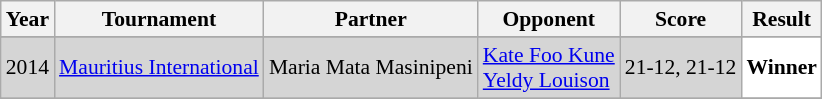<table class="sortable wikitable" style="font-size: 90%;">
<tr>
<th>Year</th>
<th>Tournament</th>
<th>Partner</th>
<th>Opponent</th>
<th>Score</th>
<th>Result</th>
</tr>
<tr>
</tr>
<tr style="background:#D5D5D5">
<td align="center">2014</td>
<td align="left"><a href='#'>Mauritius International</a></td>
<td align="left"> Maria Mata Masinipeni</td>
<td align="left"> <a href='#'>Kate Foo Kune</a> <br>  <a href='#'>Yeldy Louison</a></td>
<td align="left">21-12, 21-12</td>
<td style="text-align:left; background:white"> <strong>Winner</strong></td>
</tr>
<tr>
</tr>
</table>
